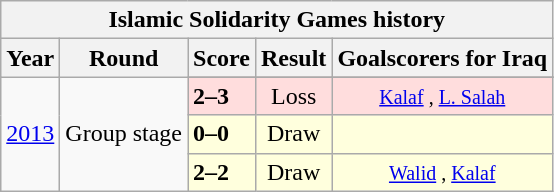<table class="wikitable sortable mw-collapsible mw-collapsed"  style="text-align:center;">
<tr>
<th colspan=5>Islamic Solidarity Games history</th>
</tr>
<tr>
<th>Year</th>
<th>Round</th>
<th>Score</th>
<th>Result</th>
<th>Goalscorers for Iraq</th>
</tr>
<tr>
<td rowspan=4><a href='#'>2013</a></td>
<td rowspan=4>Group stage</td>
</tr>
<tr bgcolor=#ffdddd>
<td align="left"> <strong>2–3</strong> </td>
<td>Loss</td>
<td><small> <a href='#'>Kalaf</a> , <a href='#'>L. Salah</a>  </small></td>
</tr>
<tr bgcolor=#ffffdd>
<td align="left"> <strong>0–0</strong> </td>
<td>Draw</td>
<td></td>
</tr>
<tr bgcolor=#ffffdd>
<td align="left"> <strong>2–2</strong> </td>
<td>Draw</td>
<td><small> <a href='#'>Walid</a> , <a href='#'>Kalaf</a>  </small></td>
</tr>
</table>
